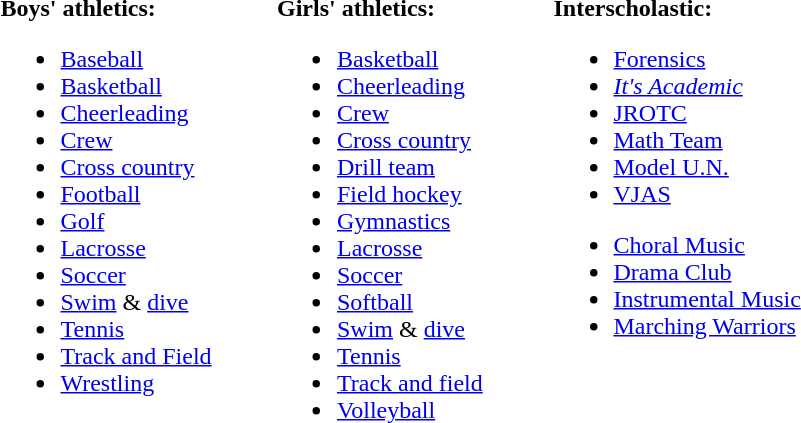<table width="555">
<tr>
<td valign="top" width="33%"><strong>Boys' athletics:</strong><br><ul><li><a href='#'>Baseball</a></li><li><a href='#'>Basketball</a></li><li><a href='#'>Cheerleading</a></li><li><a href='#'>Crew</a></li><li><a href='#'>Cross country</a></li><li><a href='#'>Football</a></li><li><a href='#'>Golf</a></li><li><a href='#'>Lacrosse</a></li><li><a href='#'>Soccer</a></li><li><a href='#'>Swim</a> & <a href='#'>dive</a></li><li><a href='#'>Tennis</a></li><li><a href='#'>Track and Field</a></li><li><a href='#'>Wrestling</a></li></ul></td>
<td valign="top" width="33%"><strong>Girls' athletics:</strong><br><ul><li><a href='#'>Basketball</a></li><li><a href='#'>Cheerleading</a></li><li><a href='#'>Crew</a></li><li><a href='#'>Cross country</a></li><li><a href='#'>Drill team</a></li><li><a href='#'>Field hockey</a></li><li><a href='#'>Gymnastics</a></li><li><a href='#'>Lacrosse</a></li><li><a href='#'>Soccer</a></li><li><a href='#'>Softball</a></li><li><a href='#'>Swim</a> & <a href='#'>dive</a></li><li><a href='#'>Tennis</a></li><li><a href='#'>Track and field</a></li><li><a href='#'>Volleyball</a></li></ul></td>
<td valign="top" width="33%"><strong>Interscholastic:</strong><br><ul><li><a href='#'>Forensics</a></li><li><em><a href='#'>It's Academic</a></em></li><li><a href='#'>JROTC</a></li><li><a href='#'>Math Team</a></li><li><a href='#'>Model U.N.</a></li><li><a href='#'>VJAS</a></li></ul><ul><li><a href='#'>Choral Music</a></li><li><a href='#'>Drama Club</a></li><li><a href='#'>Instrumental Music</a></li><li><a href='#'>Marching Warriors</a></li></ul></td>
</tr>
</table>
